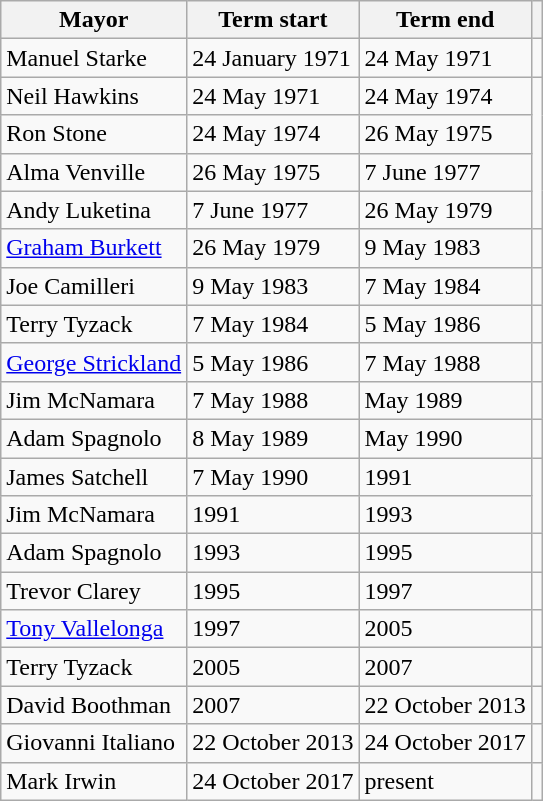<table class="wikitable">
<tr>
<th>Mayor</th>
<th>Term start</th>
<th>Term end</th>
<th></th>
</tr>
<tr>
<td>Manuel Starke</td>
<td>24 January 1971</td>
<td>24 May 1971</td>
<td></td>
</tr>
<tr>
<td>Neil Hawkins</td>
<td>24 May 1971</td>
<td>24 May 1974</td>
</tr>
<tr>
<td>Ron Stone</td>
<td>24 May 1974</td>
<td>26 May 1975</td>
</tr>
<tr>
<td>Alma Venville</td>
<td>26 May 1975</td>
<td>7 June 1977</td>
</tr>
<tr>
<td>Andy Luketina</td>
<td>7 June 1977</td>
<td>26 May 1979</td>
</tr>
<tr>
<td><a href='#'>Graham Burkett</a></td>
<td>26 May 1979</td>
<td>9 May 1983</td>
<td></td>
</tr>
<tr>
<td>Joe Camilleri</td>
<td>9 May 1983</td>
<td>7 May 1984</td>
</tr>
<tr>
<td>Terry Tyzack</td>
<td>7 May 1984</td>
<td>5 May 1986</td>
<td></td>
</tr>
<tr>
<td><a href='#'>George Strickland</a></td>
<td>5 May 1986</td>
<td>7 May 1988</td>
<td></td>
</tr>
<tr>
<td>Jim McNamara</td>
<td>7 May 1988</td>
<td>May 1989</td>
</tr>
<tr>
<td>Adam Spagnolo</td>
<td>8 May 1989</td>
<td>May 1990</td>
<td></td>
</tr>
<tr>
<td>James Satchell</td>
<td>7 May 1990</td>
<td>1991</td>
</tr>
<tr>
<td>Jim McNamara</td>
<td>1991</td>
<td>1993</td>
</tr>
<tr>
<td>Adam Spagnolo</td>
<td>1993</td>
<td>1995</td>
<td></td>
</tr>
<tr>
<td>Trevor Clarey</td>
<td>1995</td>
<td>1997</td>
</tr>
<tr>
<td><a href='#'>Tony Vallelonga</a></td>
<td>1997</td>
<td>2005</td>
<td></td>
</tr>
<tr>
<td>Terry Tyzack</td>
<td>2005</td>
<td>2007</td>
<td></td>
</tr>
<tr>
<td>David Boothman</td>
<td>2007</td>
<td>22 October 2013</td>
<td></td>
</tr>
<tr>
<td>Giovanni Italiano</td>
<td>22 October 2013</td>
<td>24 October 2017</td>
<td></td>
</tr>
<tr>
<td>Mark Irwin</td>
<td>24 October 2017</td>
<td>present</td>
<td></td>
</tr>
</table>
